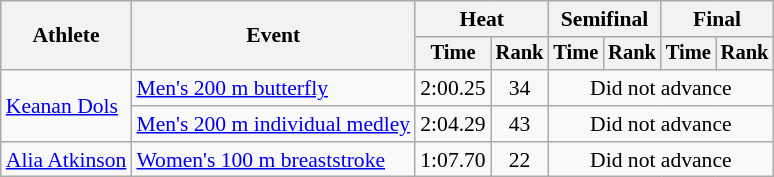<table class=wikitable style="font-size:90%">
<tr>
<th rowspan="2">Athlete</th>
<th rowspan="2">Event</th>
<th colspan="2">Heat</th>
<th colspan="2">Semifinal</th>
<th colspan="2">Final</th>
</tr>
<tr style="font-size:95%">
<th>Time</th>
<th>Rank</th>
<th>Time</th>
<th>Rank</th>
<th>Time</th>
<th>Rank</th>
</tr>
<tr align=center>
<td align=left rowspan=2><a href='#'>Keanan Dols</a></td>
<td align=left><a href='#'>Men's 200 m butterfly</a></td>
<td>2:00.25</td>
<td>34</td>
<td colspan="4">Did not advance</td>
</tr>
<tr align=center>
<td align=left><a href='#'>Men's 200 m individual medley</a></td>
<td>2:04.29</td>
<td>43</td>
<td colspan="4">Did not advance</td>
</tr>
<tr align=center>
<td align=left><a href='#'>Alia Atkinson</a></td>
<td align=left><a href='#'>Women's 100 m breaststroke</a></td>
<td>1:07.70</td>
<td>22</td>
<td colspan="4">Did not advance</td>
</tr>
</table>
